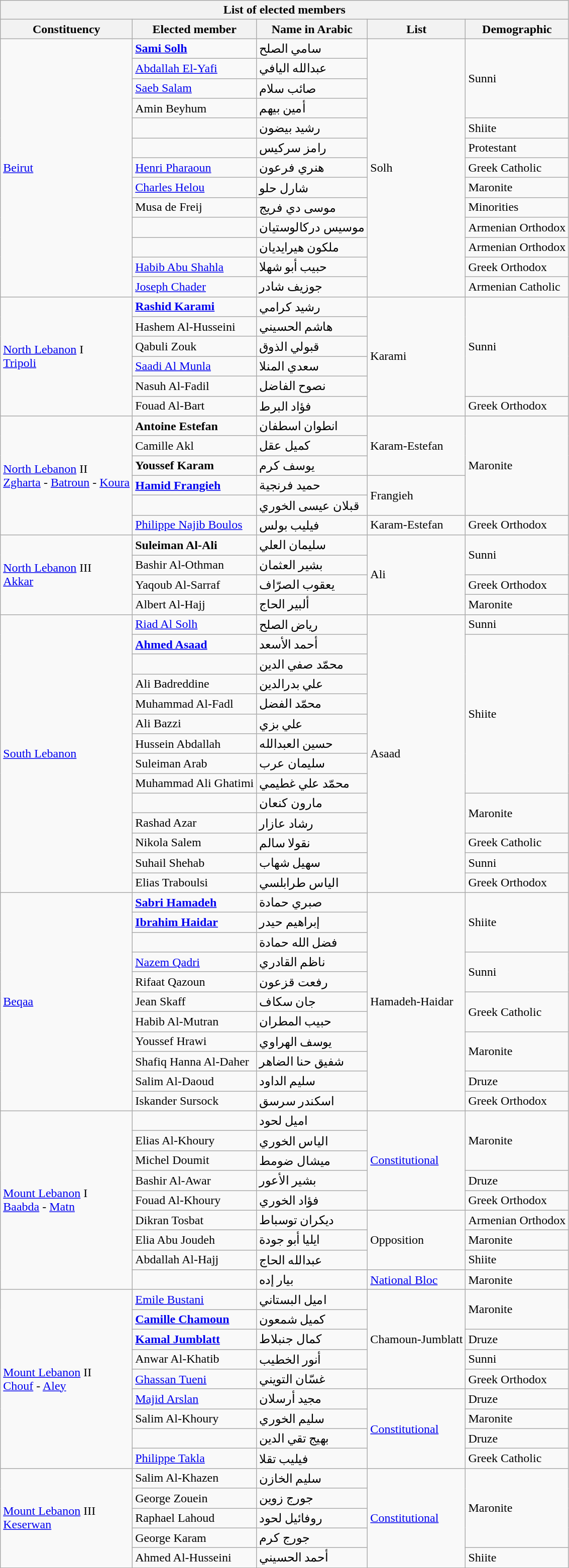<table class="wikitable sortable">
<tr>
<th colspan="5">List of elected members</th>
</tr>
<tr>
<th>Constituency</th>
<th>Elected member</th>
<th>Name in Arabic</th>
<th>List</th>
<th>Demographic</th>
</tr>
<tr>
<td rowspan="13"><a href='#'>Beirut</a></td>
<td><strong><a href='#'>Sami Solh</a></strong></td>
<td>سامي الصلح</td>
<td rowspan="13">Solh</td>
<td rowspan="4">Sunni</td>
</tr>
<tr>
<td><a href='#'>Abdallah El-Yafi</a></td>
<td>عبدالله اليافي</td>
</tr>
<tr>
<td><a href='#'>Saeb Salam</a></td>
<td>صائب سلام</td>
</tr>
<tr>
<td>Amin Beyhum</td>
<td>أمين بيهم</td>
</tr>
<tr>
<td></td>
<td>رشيد بيضون</td>
<td>Shiite</td>
</tr>
<tr>
<td></td>
<td>رامز سركيس</td>
<td>Protestant</td>
</tr>
<tr>
<td><a href='#'>Henri Pharaoun</a></td>
<td>هنري فرعون</td>
<td>Greek Catholic</td>
</tr>
<tr>
<td><a href='#'>Charles Helou</a></td>
<td>شارل حلو</td>
<td>Maronite</td>
</tr>
<tr>
<td>Musa de Freij</td>
<td>موسى دي فريج</td>
<td>Minorities</td>
</tr>
<tr>
<td></td>
<td>موسيس دركالوستيان</td>
<td>Armenian Orthodox</td>
</tr>
<tr>
<td></td>
<td>ملكون هيرايديان</td>
<td>Armenian Orthodox</td>
</tr>
<tr>
<td><a href='#'>Habib Abu Shahla</a></td>
<td>حبيب أبو شهلا</td>
<td>Greek Orthodox</td>
</tr>
<tr>
<td><a href='#'>Joseph Chader</a></td>
<td>جوزيف شادر</td>
<td>Armenian Catholic</td>
</tr>
<tr>
<td rowspan="6"><a href='#'>North Lebanon</a> I<br><a href='#'>Tripoli</a></td>
<td><strong><a href='#'>Rashid Karami</a></strong></td>
<td>رشيد كرامي</td>
<td rowspan="6">Karami</td>
<td rowspan="5">Sunni</td>
</tr>
<tr>
<td>Hashem Al-Husseini</td>
<td>هاشم الحسيني</td>
</tr>
<tr>
<td>Qabuli Zouk</td>
<td>قبولي الذوق</td>
</tr>
<tr>
<td><a href='#'>Saadi Al Munla</a></td>
<td>سعدي المنلا</td>
</tr>
<tr>
<td>Nasuh Al-Fadil</td>
<td>نصوح الفاضل</td>
</tr>
<tr>
<td>Fouad Al-Bart</td>
<td>فؤاد البرط</td>
<td>Greek Orthodox</td>
</tr>
<tr>
<td rowspan="6"><a href='#'>North Lebanon</a> II<br><a href='#'>Zgharta</a> - <a href='#'>Batroun</a> - <a href='#'>Koura</a></td>
<td><strong>Antoine Estefan</strong></td>
<td>انطوان اسطفان</td>
<td rowspan="3">Karam-Estefan</td>
<td rowspan="5">Maronite</td>
</tr>
<tr>
<td>Camille Akl</td>
<td>كميل عقل</td>
</tr>
<tr>
<td><strong>Youssef Karam</strong></td>
<td>يوسف كرم</td>
</tr>
<tr>
<td><strong><a href='#'>Hamid Frangieh</a></strong></td>
<td>حميد فرنجية</td>
<td rowspan="2">Frangieh</td>
</tr>
<tr>
<td></td>
<td>قبلان عيسى الخوري</td>
</tr>
<tr>
<td><a href='#'>Philippe Najib Boulos</a></td>
<td>فيليب بولس</td>
<td>Karam-Estefan</td>
<td>Greek Orthodox</td>
</tr>
<tr>
<td rowspan="4"><a href='#'>North Lebanon</a> III<br><a href='#'>Akkar</a></td>
<td><strong>Suleiman Al-Ali</strong></td>
<td>سليمان العلي</td>
<td rowspan="4">Ali</td>
<td rowspan="2">Sunni</td>
</tr>
<tr>
<td>Bashir Al-Othman</td>
<td>بشير العثمان</td>
</tr>
<tr>
<td>Yaqoub Al-Sarraf</td>
<td>يعقوب الصرّاف</td>
<td>Greek Orthodox</td>
</tr>
<tr>
<td>Albert Al-Hajj</td>
<td>ألبير الحاج</td>
<td>Maronite</td>
</tr>
<tr>
<td rowspan="14"><a href='#'>South Lebanon</a></td>
<td><a href='#'>Riad Al Solh</a></td>
<td>رياض الصلح</td>
<td rowspan="14">Asaad</td>
<td>Sunni</td>
</tr>
<tr>
<td><a href='#'><strong>Ahmed Asaad</strong></a></td>
<td>أحمد الأسعد</td>
<td rowspan="8">Shiite</td>
</tr>
<tr>
<td></td>
<td>محمّد صفي الدين</td>
</tr>
<tr>
<td>Ali Badreddine</td>
<td>علي بدرالدين</td>
</tr>
<tr>
<td>Muhammad Al-Fadl</td>
<td>محمّد الفضل</td>
</tr>
<tr>
<td>Ali Bazzi</td>
<td>علي بزي</td>
</tr>
<tr>
<td>Hussein Abdallah</td>
<td>حسين العبدالله</td>
</tr>
<tr>
<td>Suleiman Arab</td>
<td>سليمان عرب</td>
</tr>
<tr>
<td>Muhammad Ali Ghatimi</td>
<td>محمّد علي غطيمي</td>
</tr>
<tr>
<td></td>
<td>مارون كنعان</td>
<td rowspan="2">Maronite</td>
</tr>
<tr>
<td>Rashad Azar</td>
<td>رشاد عازار</td>
</tr>
<tr>
<td>Nikola Salem</td>
<td>نقولا سالم</td>
<td>Greek Catholic</td>
</tr>
<tr>
<td>Suhail Shehab</td>
<td>سهيل شهاب</td>
<td>Sunni</td>
</tr>
<tr>
<td>Elias Traboulsi</td>
<td>الياس طرابلسي</td>
<td>Greek Orthodox</td>
</tr>
<tr>
<td rowspan="11"><a href='#'>Beqaa</a></td>
<td><strong><a href='#'>Sabri Hamadeh</a></strong></td>
<td>صبري حمادة</td>
<td rowspan="11">Hamadeh-Haidar</td>
<td rowspan="3">Shiite</td>
</tr>
<tr>
<td><strong><a href='#'>Ibrahim Haidar</a></strong></td>
<td>إبراهيم حيدر</td>
</tr>
<tr>
<td></td>
<td>فضل الله حمادة</td>
</tr>
<tr>
<td><a href='#'>Nazem Qadri</a></td>
<td>ناظم القادري</td>
<td rowspan="2">Sunni</td>
</tr>
<tr>
<td>Rifaat Qazoun</td>
<td>رفعت قزعون</td>
</tr>
<tr>
<td>Jean Skaff</td>
<td>جان سكاف</td>
<td rowspan="2">Greek Catholic</td>
</tr>
<tr>
<td>Habib Al-Mutran</td>
<td>حبيب المطران</td>
</tr>
<tr>
<td>Youssef Hrawi</td>
<td>يوسف الهراوي</td>
<td rowspan="2">Maronite</td>
</tr>
<tr>
<td>Shafiq Hanna Al-Daher</td>
<td>شفيق حنا الضاهر</td>
</tr>
<tr>
<td>Salim Al-Daoud</td>
<td>سليم الداود</td>
<td>Druze</td>
</tr>
<tr>
<td>Iskander Sursock</td>
<td>اسكندر سرسق</td>
<td>Greek Orthodox</td>
</tr>
<tr>
<td rowspan="9"><a href='#'>Mount Lebanon</a> I<br><a href='#'>Baabda</a> - <a href='#'>Matn</a></td>
<td></td>
<td>اميل لحود</td>
<td rowspan="5"><a href='#'>Constitutional</a></td>
<td rowspan="3">Maronite</td>
</tr>
<tr>
<td>Elias Al-Khoury</td>
<td>الياس الخوري</td>
</tr>
<tr>
<td>Michel Doumit</td>
<td>ميشال ضومط</td>
</tr>
<tr>
<td>Bashir Al-Awar</td>
<td>بشير الأعور</td>
<td>Druze</td>
</tr>
<tr>
<td>Fouad Al-Khoury</td>
<td>فؤاد الخوري</td>
<td>Greek Orthodox</td>
</tr>
<tr>
<td>Dikran Tosbat</td>
<td>ديكران توسباط</td>
<td rowspan="3">Opposition</td>
<td>Armenian Orthodox</td>
</tr>
<tr>
<td>Elia Abu Joudeh</td>
<td>ايليا أبو جودة</td>
<td>Maronite</td>
</tr>
<tr>
<td>Abdallah Al-Hajj</td>
<td>عبدالله الحاج</td>
<td>Shiite</td>
</tr>
<tr>
<td></td>
<td>بيار إده</td>
<td><a href='#'>National Bloc</a></td>
<td>Maronite</td>
</tr>
<tr>
<td rowspan="9"><a href='#'>Mount Lebanon</a> II<br><a href='#'>Chouf</a> - <a href='#'>Aley</a></td>
<td><a href='#'>Emile Bustani</a></td>
<td>اميل البستاني</td>
<td rowspan="5">Chamoun-Jumblatt</td>
<td rowspan="2">Maronite</td>
</tr>
<tr>
<td><strong><a href='#'>Camille Chamoun</a></strong></td>
<td>كميل شمعون</td>
</tr>
<tr>
<td><strong><a href='#'>Kamal Jumblatt</a></strong></td>
<td>كمال جنبلاط</td>
<td>Druze</td>
</tr>
<tr>
<td>Anwar Al-Khatib</td>
<td>أنور الخطيب</td>
<td>Sunni</td>
</tr>
<tr>
<td><a href='#'>Ghassan Tueni</a></td>
<td>غسّان التويني</td>
<td>Greek Orthodox</td>
</tr>
<tr>
<td><a href='#'>Majid Arslan</a></td>
<td>مجيد أرسلان</td>
<td rowspan="4"><a href='#'>Constitutional</a></td>
<td>Druze</td>
</tr>
<tr>
<td>Salim Al-Khoury</td>
<td>سليم الخوري</td>
<td>Maronite</td>
</tr>
<tr>
<td></td>
<td>بهيج تقي الدين</td>
<td>Druze</td>
</tr>
<tr>
<td><a href='#'>Philippe Takla</a></td>
<td>فيليب تقلا</td>
<td>Greek Catholic</td>
</tr>
<tr>
<td rowspan="5"><a href='#'>Mount Lebanon</a> III<br><a href='#'>Keserwan</a></td>
<td>Salim Al-Khazen</td>
<td>سليم الخازن</td>
<td rowspan="5"><a href='#'>Constitutional</a></td>
<td rowspan="4">Maronite</td>
</tr>
<tr>
<td>George Zouein</td>
<td>جورج زوين</td>
</tr>
<tr>
<td>Raphael Lahoud</td>
<td>روفائيل لحود</td>
</tr>
<tr>
<td>George Karam</td>
<td>جورج كرم</td>
</tr>
<tr>
<td>Ahmed Al-Husseini</td>
<td>أحمد الحسيني</td>
<td>Shiite</td>
</tr>
</table>
